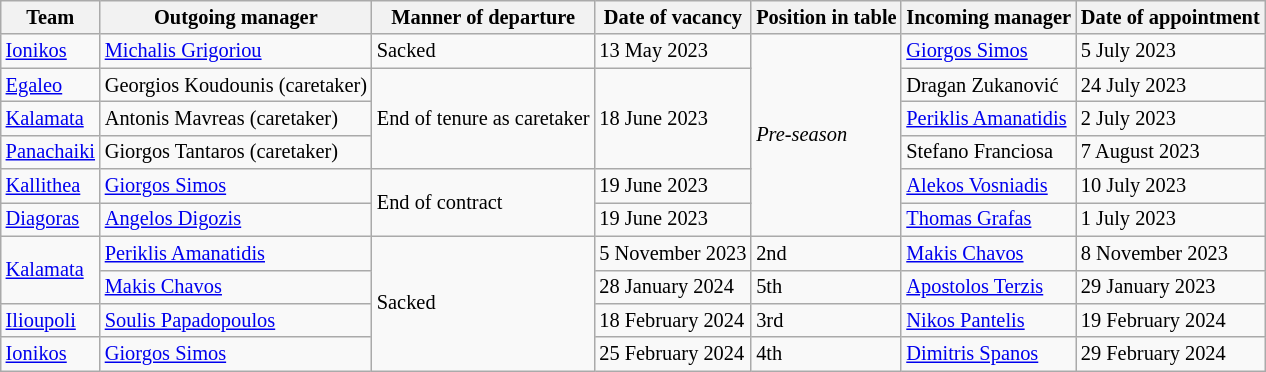<table class="wikitable" style="font-size: 85%">
<tr>
<th>Team</th>
<th>Outgoing manager</th>
<th>Manner of departure</th>
<th>Date of vacancy</th>
<th>Position in table</th>
<th>Incoming manager</th>
<th>Date of appointment</th>
</tr>
<tr>
<td><a href='#'>Ionikos</a></td>
<td> <a href='#'>Michalis Grigoriou</a></td>
<td>Sacked</td>
<td>13 May 2023</td>
<td rowspan="6"><em>Pre-season</em></td>
<td> <a href='#'>Giorgos Simos</a></td>
<td>5 July 2023</td>
</tr>
<tr>
<td><a href='#'>Egaleo</a></td>
<td> Georgios Koudounis (caretaker)</td>
<td rowspan="3">End of tenure as caretaker</td>
<td rowspan="3">18 June 2023</td>
<td> Dragan Zukanović</td>
<td>24 July 2023</td>
</tr>
<tr>
<td><a href='#'>Kalamata</a></td>
<td> Antonis Mavreas (caretaker)</td>
<td> <a href='#'>Periklis Amanatidis</a></td>
<td>2 July 2023</td>
</tr>
<tr>
<td><a href='#'>Panachaiki</a></td>
<td> Giorgos Tantaros (caretaker)</td>
<td> Stefano Franciosa</td>
<td>7 August 2023</td>
</tr>
<tr>
<td><a href='#'>Kallithea</a></td>
<td> <a href='#'>Giorgos Simos</a></td>
<td rowspan="2">End of contract</td>
<td rowspan="1">19 June 2023</td>
<td> <a href='#'>Alekos Vosniadis</a></td>
<td>10 July 2023</td>
</tr>
<tr>
<td><a href='#'>Diagoras</a></td>
<td> <a href='#'>Angelos Digozis</a></td>
<td rowspan="1">19 June 2023</td>
<td> <a href='#'>Thomas Grafas</a></td>
<td>1 July 2023</td>
</tr>
<tr>
<td rowspan="2"><a href='#'>Kalamata</a></td>
<td> <a href='#'>Periklis Amanatidis</a></td>
<td rowspan="4">Sacked</td>
<td>5 November 2023</td>
<td>2nd</td>
<td> <a href='#'>Makis Chavos</a></td>
<td>8 November 2023</td>
</tr>
<tr>
<td> <a href='#'>Makis Chavos</a></td>
<td>28 January 2024</td>
<td>5th</td>
<td> <a href='#'>Apostolos Terzis</a></td>
<td>29 January 2023</td>
</tr>
<tr>
<td><a href='#'>Ilioupoli</a></td>
<td> <a href='#'>Soulis Papadopoulos</a></td>
<td>18 February 2024</td>
<td>3rd</td>
<td> <a href='#'>Nikos Pantelis</a></td>
<td>19 February 2024</td>
</tr>
<tr>
<td><a href='#'>Ionikos</a></td>
<td> <a href='#'>Giorgos Simos</a></td>
<td>25 February 2024</td>
<td>4th</td>
<td> <a href='#'>Dimitris Spanos</a></td>
<td>29 February 2024</td>
</tr>
</table>
